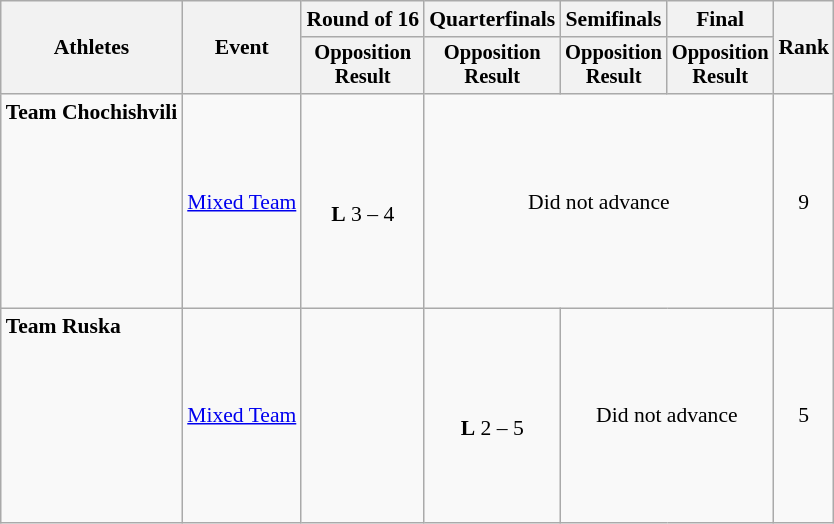<table class="wikitable" style="font-size:90%">
<tr>
<th rowspan="2">Athletes</th>
<th rowspan="2">Event</th>
<th>Round of 16</th>
<th>Quarterfinals</th>
<th>Semifinals</th>
<th>Final</th>
<th rowspan=2>Rank</th>
</tr>
<tr style="font-size:95%">
<th>Opposition<br>Result</th>
<th>Opposition<br>Result</th>
<th>Opposition<br>Result</th>
<th>Opposition<br>Result</th>
</tr>
<tr align=center>
<td align=left><strong>Team Chochishvili</strong><br><br><br><br><br><br><br><br></td>
<td align=left><a href='#'>Mixed Team</a></td>
<td><br><strong>L</strong> 3 – 4</td>
<td colspan=3>Did not advance</td>
<td>9</td>
</tr>
<tr align=center>
<td align=left><strong>Team Ruska</strong><br><br><br><br><br><br><br><br></td>
<td align=left><a href='#'>Mixed Team</a></td>
<td></td>
<td><br><strong>L</strong> 2 – 5</td>
<td colspan=2>Did not advance</td>
<td>5</td>
</tr>
</table>
